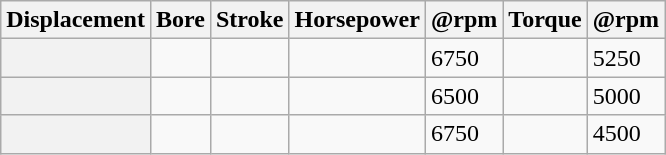<table class="wikitable">
<tr>
<th>Displacement</th>
<th>Bore</th>
<th>Stroke</th>
<th>Horsepower</th>
<th>@rpm</th>
<th>Torque</th>
<th>@rpm</th>
</tr>
<tr>
<th></th>
<td></td>
<td></td>
<td></td>
<td>6750</td>
<td></td>
<td>5250</td>
</tr>
<tr>
<th></th>
<td></td>
<td></td>
<td></td>
<td>6500</td>
<td></td>
<td>5000</td>
</tr>
<tr>
<th></th>
<td></td>
<td></td>
<td></td>
<td>6750</td>
<td></td>
<td>4500</td>
</tr>
</table>
